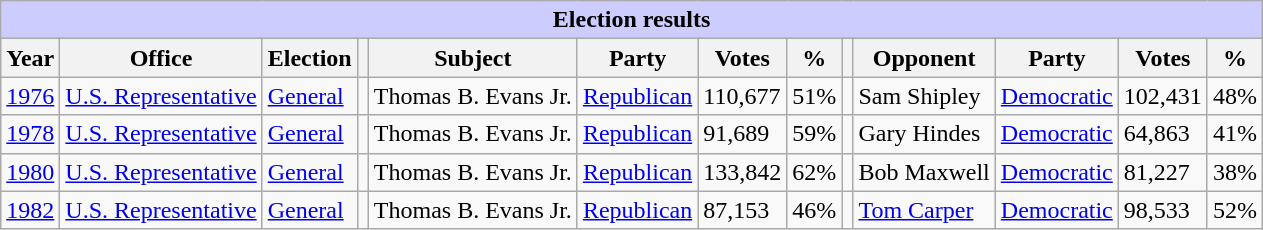<table class="wikitable">
<tr>
<th colspan=13 style="background: #ccccff;">Election results</th>
</tr>
<tr>
<th><strong>Year</strong></th>
<th><strong>Office</strong></th>
<th><strong>Election</strong></th>
<th></th>
<th><strong>Subject</strong></th>
<th><strong>Party</strong></th>
<th><strong>Votes</strong></th>
<th><strong>%</strong></th>
<th></th>
<th><strong>Opponent</strong></th>
<th><strong>Party</strong></th>
<th><strong>Votes</strong></th>
<th><strong>%</strong></th>
</tr>
<tr>
<td><a href='#'>1976</a></td>
<td><a href='#'>U.S. Representative</a></td>
<td><a href='#'>General</a></td>
<td></td>
<td>Thomas B. Evans Jr.</td>
<td><a href='#'>Republican</a></td>
<td>110,677</td>
<td>51%</td>
<td></td>
<td>Sam Shipley</td>
<td><a href='#'>Democratic</a></td>
<td>102,431</td>
<td>48%</td>
</tr>
<tr>
<td><a href='#'>1978</a></td>
<td><a href='#'>U.S. Representative</a></td>
<td><a href='#'>General</a></td>
<td></td>
<td>Thomas B. Evans Jr.</td>
<td><a href='#'>Republican</a></td>
<td>91,689</td>
<td>59%</td>
<td></td>
<td>Gary Hindes</td>
<td><a href='#'>Democratic</a></td>
<td>64,863</td>
<td>41%</td>
</tr>
<tr>
<td><a href='#'>1980</a></td>
<td><a href='#'>U.S. Representative</a></td>
<td><a href='#'>General</a></td>
<td></td>
<td>Thomas B. Evans Jr.</td>
<td><a href='#'>Republican</a></td>
<td>133,842</td>
<td>62%</td>
<td></td>
<td>Bob Maxwell</td>
<td><a href='#'>Democratic</a></td>
<td>81,227</td>
<td>38%</td>
</tr>
<tr>
<td><a href='#'>1982</a></td>
<td><a href='#'>U.S. Representative</a></td>
<td><a href='#'>General</a></td>
<td></td>
<td>Thomas B. Evans Jr.</td>
<td><a href='#'>Republican</a></td>
<td>87,153</td>
<td>46%</td>
<td></td>
<td><a href='#'>Tom Carper</a></td>
<td><a href='#'>Democratic</a></td>
<td>98,533</td>
<td>52%</td>
</tr>
</table>
